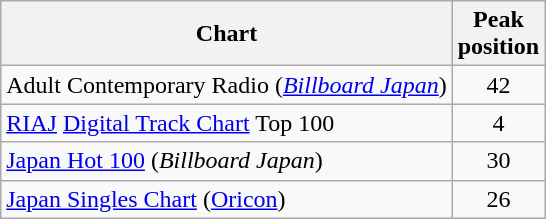<table class="wikitable">
<tr>
<th>Chart</th>
<th>Peak<br>position</th>
</tr>
<tr>
<td>Adult Contemporary Radio (<em><a href='#'>Billboard Japan</a></em>)</td>
<td align="center">42</td>
</tr>
<tr>
<td><a href='#'>RIAJ</a> <a href='#'>Digital Track Chart</a> Top 100</td>
<td align="center">4</td>
</tr>
<tr>
<td><a href='#'>Japan Hot 100</a> (<em>Billboard Japan</em>)</td>
<td align="center">30</td>
</tr>
<tr>
<td><a href='#'>Japan Singles Chart</a> (<a href='#'>Oricon</a>)</td>
<td align="center">26</td>
</tr>
</table>
